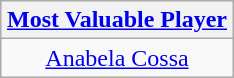<table class=wikitable style="text-align:center; margin:auto">
<tr>
<th><a href='#'>Most Valuable Player</a></th>
</tr>
<tr>
<td> <a href='#'>Anabela Cossa</a></td>
</tr>
</table>
